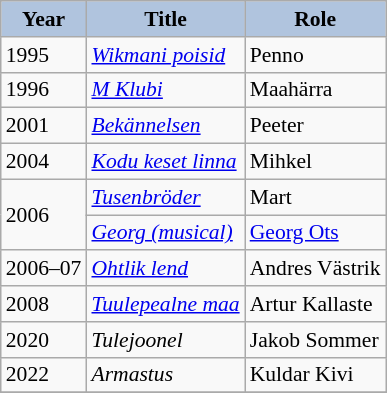<table class="wikitable" style="font-size:90%;">
<tr>
<th style="background:#B0C4DE;">Year</th>
<th style="background:#B0C4DE;">Title</th>
<th style="background:#B0C4DE;">Role</th>
</tr>
<tr>
<td>1995</td>
<td><em><a href='#'>Wikmani poisid</a></em></td>
<td>Penno</td>
</tr>
<tr>
<td>1996</td>
<td><em><a href='#'>M Klubi</a></em></td>
<td>Maahärra</td>
</tr>
<tr>
<td>2001</td>
<td><em><a href='#'>Bekännelsen</a></em></td>
<td>Peeter</td>
</tr>
<tr>
<td>2004</td>
<td><em><a href='#'>Kodu keset linna</a></em></td>
<td>Mihkel</td>
</tr>
<tr>
<td rowspan="2">2006</td>
<td><em><a href='#'>Tusenbröder</a></em></td>
<td>Mart</td>
</tr>
<tr>
<td><em><a href='#'>Georg (musical)</a></em></td>
<td><a href='#'>Georg Ots</a></td>
</tr>
<tr>
<td>2006–07</td>
<td><em><a href='#'>Ohtlik lend</a></em></td>
<td>Andres Västrik</td>
</tr>
<tr>
<td>2008</td>
<td><em><a href='#'>Tuulepealne maa</a></em></td>
<td>Artur Kallaste</td>
</tr>
<tr>
<td>2020</td>
<td><em>Tulejoonel</em></td>
<td>Jakob Sommer</td>
</tr>
<tr>
<td>2022</td>
<td><em>Armastus</em></td>
<td>Kuldar Kivi</td>
</tr>
<tr>
</tr>
</table>
